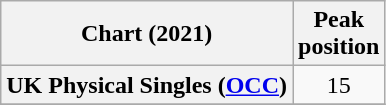<table class="wikitable sortable plainrowheaders" style="text-align:center">
<tr>
<th scope="col">Chart (2021)</th>
<th scope="col">Peak<br>position</th>
</tr>
<tr>
<th scope="row">UK Physical Singles (<a href='#'>OCC</a>)</th>
<td>15</td>
</tr>
<tr>
</tr>
</table>
